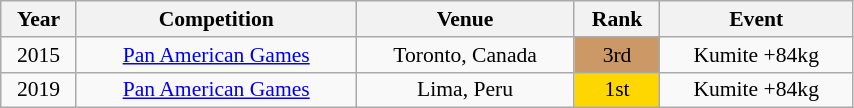<table class="wikitable sortable" width=45% style="font-size:90%; text-align:center;">
<tr>
<th>Year</th>
<th>Competition</th>
<th>Venue</th>
<th>Rank</th>
<th>Event</th>
</tr>
<tr>
<td>2015</td>
<td><a href='#'>Pan American Games</a></td>
<td>Toronto, Canada</td>
<td bgcolor="cc9966">3rd</td>
<td>Kumite +84kg</td>
</tr>
<tr>
<td>2019</td>
<td><a href='#'>Pan American Games</a></td>
<td>Lima, Peru</td>
<td bgcolor="gold">1st</td>
<td>Kumite +84kg</td>
</tr>
</table>
